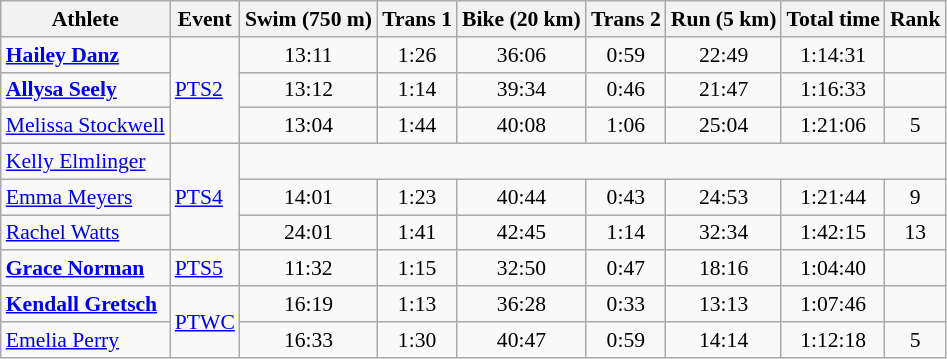<table class=wikitable style=font-size:90%;text-align:center>
<tr>
<th>Athlete</th>
<th>Event</th>
<th>Swim (750 m)</th>
<th>Trans 1</th>
<th>Bike (20 km)</th>
<th>Trans 2</th>
<th>Run (5 km)</th>
<th>Total time</th>
<th>Rank</th>
</tr>
<tr>
<td align=left><strong><a href='#'>Hailey Danz</a></strong></td>
<td align=left rowspan=3><a href='#'>PTS2</a></td>
<td>13:11</td>
<td>1:26</td>
<td>36:06</td>
<td>0:59</td>
<td>22:49</td>
<td>1:14:31</td>
<td></td>
</tr>
<tr>
<td align=left><strong><a href='#'>Allysa Seely</a></strong></td>
<td>13:12</td>
<td>1:14</td>
<td>39:34</td>
<td>0:46</td>
<td>21:47</td>
<td>1:16:33</td>
<td></td>
</tr>
<tr>
<td align=left><a href='#'>Melissa Stockwell</a></td>
<td>13:04</td>
<td>1:44</td>
<td>40:08</td>
<td>1:06</td>
<td>25:04</td>
<td>1:21:06</td>
<td>5</td>
</tr>
<tr>
<td align=left><a href='#'>Kelly Elmlinger</a></td>
<td align=left rowspan=3><a href='#'>PTS4</a></td>
<td colspan=7></td>
</tr>
<tr>
<td align=left><a href='#'>Emma Meyers</a></td>
<td>14:01</td>
<td>1:23</td>
<td>40:44</td>
<td>0:43</td>
<td>24:53</td>
<td>1:21:44</td>
<td>9</td>
</tr>
<tr>
<td align=left><a href='#'>Rachel Watts</a></td>
<td>24:01</td>
<td>1:41</td>
<td>42:45</td>
<td>1:14</td>
<td>32:34</td>
<td>1:42:15</td>
<td>13</td>
</tr>
<tr>
<td align=left><strong><a href='#'>Grace Norman</a></strong></td>
<td align=left><a href='#'>PTS5</a></td>
<td>11:32</td>
<td>1:15</td>
<td>32:50</td>
<td>0:47</td>
<td>18:16</td>
<td>1:04:40</td>
<td></td>
</tr>
<tr>
<td align=left><strong><a href='#'>Kendall Gretsch</a></strong></td>
<td align=left rowspan=2><a href='#'>PTWC</a></td>
<td>16:19</td>
<td>1:13</td>
<td>36:28</td>
<td>0:33</td>
<td>13:13</td>
<td>1:07:46</td>
<td></td>
</tr>
<tr>
<td align=left><a href='#'>Emelia Perry</a></td>
<td>16:33</td>
<td>1:30</td>
<td>40:47</td>
<td>0:59</td>
<td>14:14</td>
<td>1:12:18</td>
<td>5</td>
</tr>
</table>
